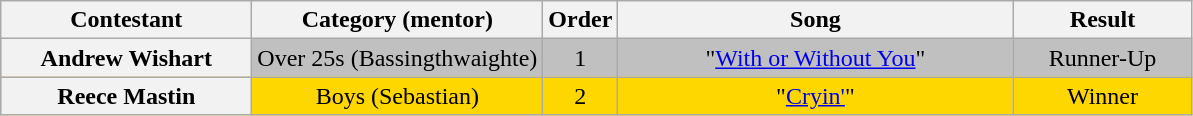<table class="wikitable plainrowheaders" style="text-align:center;">
<tr>
<th scope="col" style="width:10em;">Contestant</th>
<th scope="col">Category (mentor)</th>
<th scope="col">Order</th>
<th scope="col" style="width:16em;">Song</th>
<th scope="col" style="width:7em;">Result</th>
</tr>
<tr style="background:silver">
<th scope="row">Andrew Wishart</th>
<td>Over 25s (Bassingthwaighte)</td>
<td>1</td>
<td>"<a href='#'>With or Without You</a>"</td>
<td>Runner-Up</td>
</tr>
<tr style="background:gold">
<th scope="row">Reece Mastin</th>
<td>Boys (Sebastian)</td>
<td>2</td>
<td>"<a href='#'>Cryin'</a>"</td>
<td>Winner</td>
</tr>
</table>
